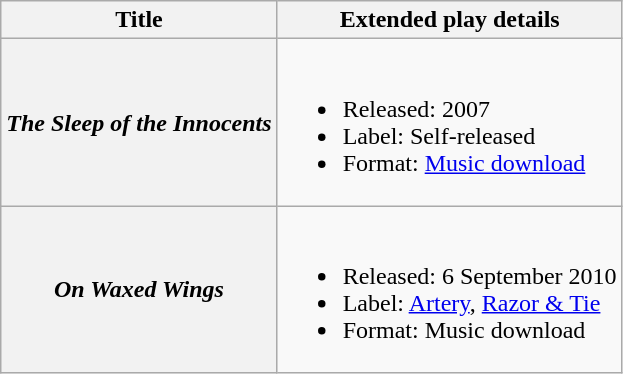<table class="wikitable plainrowheaders">
<tr>
<th>Title</th>
<th>Extended play details</th>
</tr>
<tr>
<th scope="row"><em>The Sleep of the Innocents</em></th>
<td><br><ul><li>Released: 2007</li><li>Label: Self-released</li><li>Format: <a href='#'>Music download</a></li></ul></td>
</tr>
<tr>
<th scope="row"><em>On Waxed Wings</em></th>
<td><br><ul><li>Released: 6 September 2010</li><li>Label: <a href='#'>Artery</a>, <a href='#'>Razor & Tie</a></li><li>Format: Music download</li></ul></td>
</tr>
</table>
